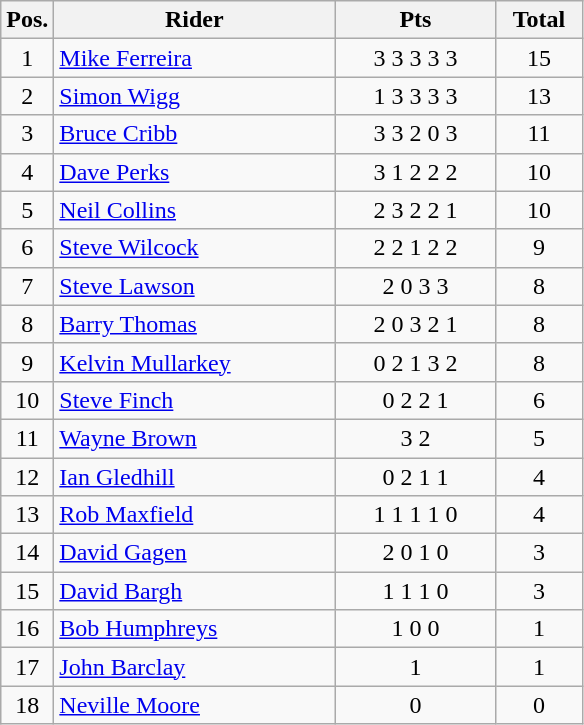<table class=wikitable>
<tr>
<th width=25px>Pos.</th>
<th width=180px>Rider</th>
<th width=100px>Pts</th>
<th width=50px>Total</th>
</tr>
<tr align=center >
<td>1</td>
<td align=left> <a href='#'>Mike Ferreira</a></td>
<td>3	3	3	3	3</td>
<td>15</td>
</tr>
<tr align=center>
<td>2</td>
<td align=left> <a href='#'>Simon Wigg</a></td>
<td>1	3	3	3	3</td>
<td>13</td>
</tr>
<tr align=center>
<td>3</td>
<td align=left> <a href='#'>Bruce Cribb</a></td>
<td>3	3	2	0	3</td>
<td>11</td>
</tr>
<tr align=center>
<td>4</td>
<td align=left> <a href='#'>Dave Perks</a></td>
<td>3	1	2	2	2</td>
<td>10</td>
</tr>
<tr align=center>
<td>5</td>
<td align=left> <a href='#'>Neil Collins</a></td>
<td>2	3	2	2	1</td>
<td>10</td>
</tr>
<tr align=center>
<td>6</td>
<td align=left> <a href='#'>Steve Wilcock</a></td>
<td>2	2	1	2	2</td>
<td>9</td>
</tr>
<tr align=center>
<td>7</td>
<td align=left> <a href='#'>Steve Lawson</a></td>
<td>2	0	3	3</td>
<td>8</td>
</tr>
<tr align=center>
<td>8</td>
<td align=left> <a href='#'>Barry Thomas</a></td>
<td>2	0	3	2	1</td>
<td>8</td>
</tr>
<tr align=center>
<td>9</td>
<td align=left> <a href='#'>Kelvin Mullarkey</a></td>
<td>0	2	1	3	2</td>
<td>8</td>
</tr>
<tr align=center>
<td>10</td>
<td align=left> <a href='#'>Steve Finch</a></td>
<td>0	2	2	1</td>
<td>6</td>
</tr>
<tr align=center>
<td>11</td>
<td align=left> <a href='#'>Wayne Brown</a></td>
<td>3				2</td>
<td>5</td>
</tr>
<tr align=center>
<td>12</td>
<td align=left> <a href='#'>Ian Gledhill</a></td>
<td>0	2	1	1</td>
<td>4</td>
</tr>
<tr align=center>
<td>13</td>
<td align=left> <a href='#'>Rob Maxfield</a></td>
<td>1	1	1	1	0</td>
<td>4</td>
</tr>
<tr align=center>
<td>14</td>
<td align=left> <a href='#'>David Gagen</a></td>
<td>2		0	1	0</td>
<td>3</td>
</tr>
<tr align=center>
<td>15</td>
<td align=left> <a href='#'>David Bargh</a></td>
<td>1	1	1		0</td>
<td>3</td>
</tr>
<tr align=center>
<td>16</td>
<td align=left> <a href='#'>Bob Humphreys</a></td>
<td>1	0	0</td>
<td>1</td>
</tr>
<tr align=center>
<td>17</td>
<td align=left> <a href='#'>John Barclay</a></td>
<td>1</td>
<td>1</td>
</tr>
<tr align=center>
<td>18</td>
<td align=left> <a href='#'>Neville Moore</a></td>
<td>0</td>
<td>0</td>
</tr>
</table>
